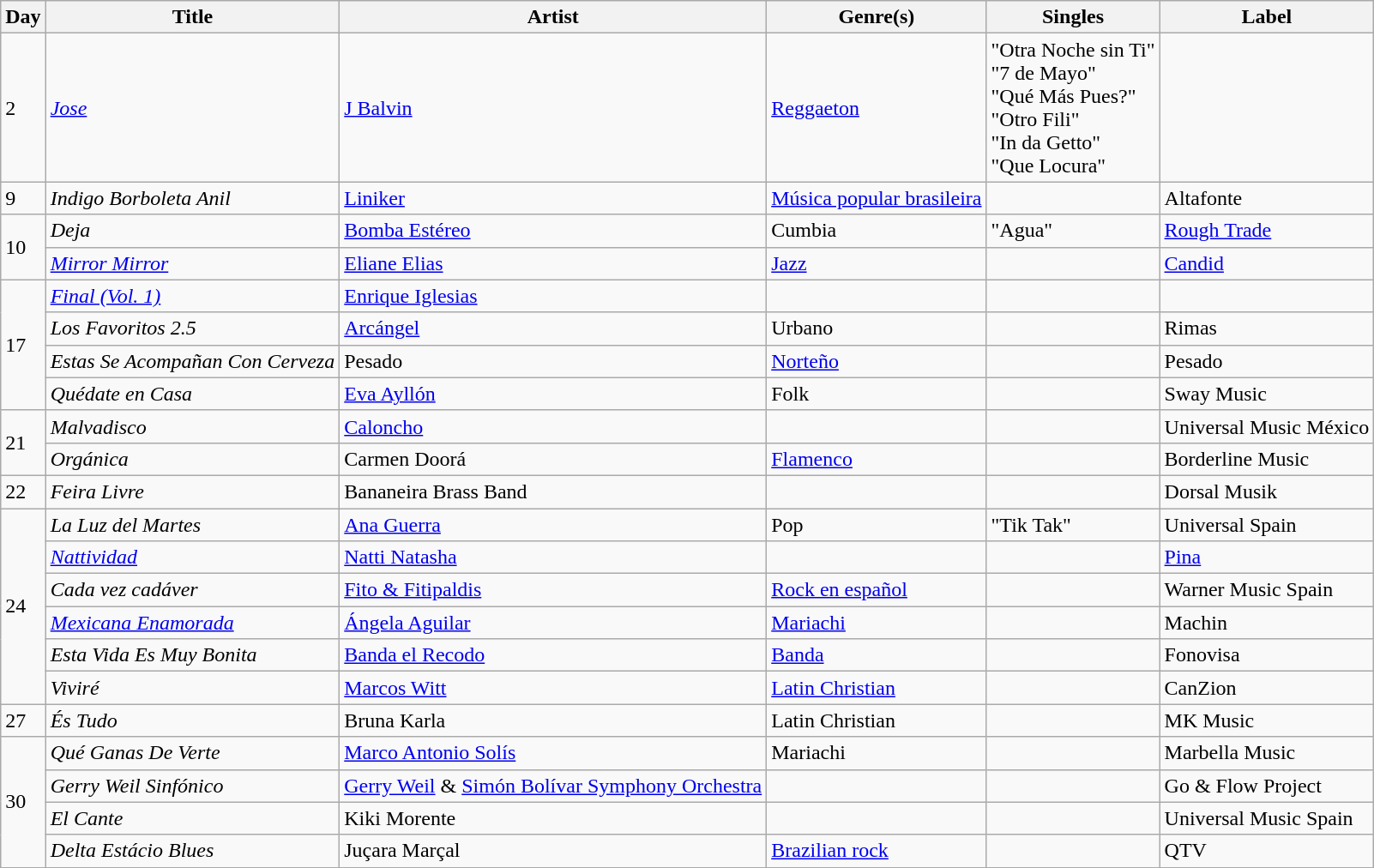<table class="wikitable sortable" style="text-align: left;">
<tr>
<th>Day</th>
<th>Title</th>
<th>Artist</th>
<th>Genre(s)</th>
<th>Singles</th>
<th>Label</th>
</tr>
<tr>
<td>2</td>
<td><em><a href='#'>Jose</a></em></td>
<td><a href='#'>J Balvin</a></td>
<td><a href='#'>Reggaeton</a></td>
<td>"Otra Noche sin Ti"<br>"7 de Mayo"<br>"Qué Más Pues?"<br>"Otro Fili"<br>"In da Getto"<br>"Que Locura"</td>
<td></td>
</tr>
<tr>
<td>9</td>
<td><em>Indigo Borboleta Anil</em></td>
<td><a href='#'>Liniker</a></td>
<td><a href='#'>Música popular brasileira</a></td>
<td></td>
<td>Altafonte</td>
</tr>
<tr>
<td rowspan="2">10</td>
<td><em>Deja</em></td>
<td><a href='#'>Bomba Estéreo</a></td>
<td Electronic>Cumbia</td>
<td>"Agua"</td>
<td><a href='#'>Rough Trade</a></td>
</tr>
<tr>
<td><em><a href='#'>Mirror Mirror</a></em></td>
<td><a href='#'>Eliane Elias</a></td>
<td><a href='#'>Jazz</a></td>
<td></td>
<td><a href='#'>Candid</a></td>
</tr>
<tr>
<td rowspan="4">17</td>
<td><em><a href='#'>Final (Vol. 1)</a></em></td>
<td><a href='#'>Enrique Iglesias</a></td>
<td></td>
<td></td>
<td></td>
</tr>
<tr>
<td><em>Los Favoritos 2.5</em></td>
<td><a href='#'>Arcángel</a></td>
<td>Urbano</td>
<td></td>
<td>Rimas</td>
</tr>
<tr>
<td><em>Estas Se Acompañan Con Cerveza</em></td>
<td>Pesado</td>
<td><a href='#'>Norteño</a></td>
<td></td>
<td>Pesado</td>
</tr>
<tr>
<td><em>Quédate en Casa</em></td>
<td><a href='#'>Eva Ayllón</a></td>
<td>Folk</td>
<td></td>
<td>Sway Music</td>
</tr>
<tr>
<td rowspan="2">21</td>
<td><em>Malvadisco</em></td>
<td><a href='#'>Caloncho</a></td>
<td></td>
<td></td>
<td>Universal Music México</td>
</tr>
<tr>
<td><em>Orgánica</em></td>
<td>Carmen Doorá</td>
<td><a href='#'>Flamenco</a></td>
<td></td>
<td>Borderline Music</td>
</tr>
<tr>
<td>22</td>
<td><em>Feira Livre</em></td>
<td>Bananeira Brass Band</td>
<td></td>
<td></td>
<td>Dorsal Musik</td>
</tr>
<tr>
<td rowspan="6">24</td>
<td><em>La Luz del Martes</em></td>
<td><a href='#'>Ana Guerra</a></td>
<td>Pop</td>
<td>"Tik Tak"</td>
<td>Universal Spain</td>
</tr>
<tr>
<td><em><a href='#'>Nattividad</a></em></td>
<td><a href='#'>Natti Natasha</a></td>
<td></td>
<td></td>
<td><a href='#'>Pina</a></td>
</tr>
<tr>
<td><em>Cada vez cadáver</em></td>
<td><a href='#'>Fito & Fitipaldis</a></td>
<td><a href='#'>Rock en español</a></td>
<td></td>
<td>Warner Music Spain</td>
</tr>
<tr>
<td><em><a href='#'>Mexicana Enamorada</a></em></td>
<td><a href='#'>Ángela Aguilar</a></td>
<td><a href='#'>Mariachi</a></td>
<td></td>
<td>Machin</td>
</tr>
<tr>
<td><em>Esta Vida Es Muy Bonita</em></td>
<td><a href='#'>Banda el Recodo</a></td>
<td><a href='#'>Banda</a></td>
<td></td>
<td>Fonovisa</td>
</tr>
<tr>
<td><em>Viviré</em></td>
<td><a href='#'>Marcos Witt</a></td>
<td><a href='#'>Latin Christian</a></td>
<td></td>
<td>CanZion</td>
</tr>
<tr>
<td>27</td>
<td><em>És Tudo</em></td>
<td>Bruna Karla</td>
<td>Latin Christian</td>
<td></td>
<td>MK Music</td>
</tr>
<tr>
<td rowspan="4">30</td>
<td><em>Qué Ganas De Verte</em></td>
<td><a href='#'>Marco Antonio Solís</a></td>
<td>Mariachi</td>
<td></td>
<td>Marbella Music</td>
</tr>
<tr>
<td><em>Gerry Weil Sinfónico</em></td>
<td><a href='#'>Gerry Weil</a> & <a href='#'>Simón Bolívar Symphony Orchestra</a></td>
<td></td>
<td></td>
<td>Go & Flow Project</td>
</tr>
<tr>
<td><em>El Cante</em></td>
<td>Kiki Morente</td>
<td></td>
<td></td>
<td>Universal Music Spain</td>
</tr>
<tr>
<td><em>Delta Estácio Blues</em></td>
<td>Juçara Marçal</td>
<td><a href='#'>Brazilian rock</a></td>
<td></td>
<td>QTV</td>
</tr>
<tr>
</tr>
</table>
